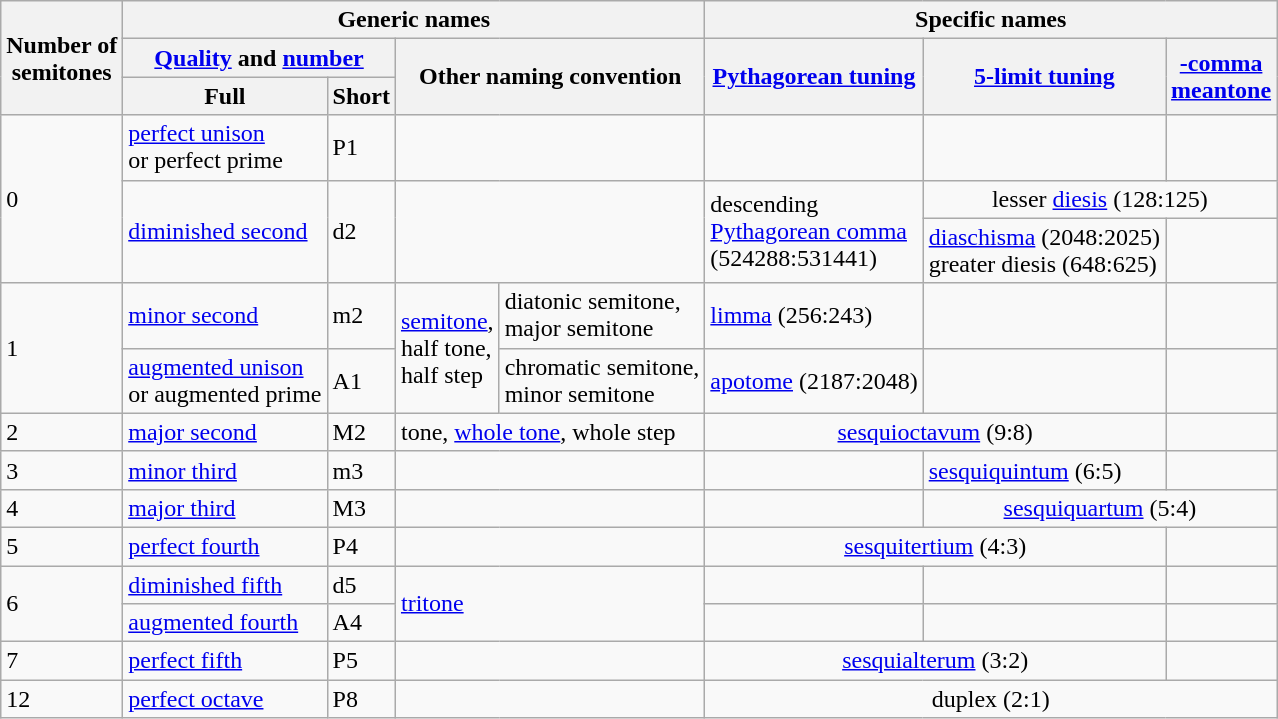<table class="wikitable">
<tr>
<th rowspan="3">Number of<br>semitones</th>
<th colspan="4">Generic names</th>
<th colspan="3">Specific names</th>
</tr>
<tr>
<th colspan="2"><a href='#'>Quality</a> and <a href='#'>number</a></th>
<th colspan="2" rowspan="2">Other naming convention</th>
<th rowspan="2"><a href='#'>Pythagorean tuning</a></th>
<th rowspan="2"><a href='#'>5-limit tuning</a></th>
<th rowspan="2"><a href='#'>-comma<br>meantone</a></th>
</tr>
<tr>
<th>Full</th>
<th>Short</th>
</tr>
<tr>
<td rowspan="3">0</td>
<td><a href='#'>perfect unison</a><br> or perfect prime</td>
<td>P1</td>
<td colspan="2"></td>
<td></td>
<td></td>
<td></td>
</tr>
<tr>
<td rowspan="2"><a href='#'>diminished second</a></td>
<td rowspan="2">d2</td>
<td rowspan="2" colspan="2"></td>
<td rowspan="2">descending<br><a href='#'>Pythagorean comma</a><br>(524288:531441)</td>
<td colspan="2" style="text-align:center;">lesser <a href='#'>diesis</a> (128:125)</td>
</tr>
<tr>
<td><a href='#'>diaschisma</a> (2048:2025)<br>greater diesis (648:625)</td>
<td></td>
</tr>
<tr>
<td rowspan="2">1</td>
<td><a href='#'>minor second</a></td>
<td>m2</td>
<td rowspan="2"><a href='#'>semitone</a>,<br>half tone,<br>half step</td>
<td>diatonic semitone,<br>major semitone</td>
<td><a href='#'>limma</a> (256:243)</td>
<td></td>
<td></td>
</tr>
<tr>
<td><a href='#'>augmented unison</a> <br> or augmented prime</td>
<td>A1</td>
<td>chromatic semitone,<br>minor semitone</td>
<td><a href='#'>apotome</a> (2187:2048)</td>
<td></td>
<td></td>
</tr>
<tr>
<td>2</td>
<td><a href='#'>major second</a></td>
<td>M2</td>
<td colspan="2">tone, <a href='#'>whole tone</a>, whole step</td>
<td colspan="2" style="text-align: center"><a href='#'>sesquioctavum</a> (9:8)</td>
<td></td>
</tr>
<tr>
<td>3</td>
<td><a href='#'>minor third</a></td>
<td>m3</td>
<td colspan="2"></td>
<td></td>
<td><a href='#'>sesquiquintum</a> (6:5)</td>
<td></td>
</tr>
<tr>
<td>4</td>
<td><a href='#'>major third</a></td>
<td>M3</td>
<td colspan="2"></td>
<td></td>
<td colspan="2" style="text-align: center"><a href='#'>sesquiquartum</a> (5:4)</td>
</tr>
<tr>
<td>5</td>
<td><a href='#'>perfect fourth</a></td>
<td>P4</td>
<td colspan="2"></td>
<td colspan="2" style="text-align: center"><a href='#'>sesquitertium</a> (4:3)</td>
<td></td>
</tr>
<tr>
<td rowspan="2">6</td>
<td><a href='#'>diminished fifth</a></td>
<td>d5</td>
<td rowspan="2" colspan="2"><a href='#'>tritone</a></td>
<td></td>
<td></td>
<td></td>
</tr>
<tr>
<td><a href='#'>augmented fourth</a></td>
<td>A4</td>
<td></td>
<td></td>
<td></td>
</tr>
<tr>
<td>7</td>
<td><a href='#'>perfect fifth</a></td>
<td>P5</td>
<td colspan="2"></td>
<td colspan="2" style="text-align: center"><a href='#'>sesquialterum</a> (3:2)</td>
<td></td>
</tr>
<tr>
<td>12</td>
<td><a href='#'>perfect octave</a></td>
<td>P8</td>
<td colspan="2"></td>
<td colspan="3" style="text-align: center">duplex (2:1)</td>
</tr>
</table>
